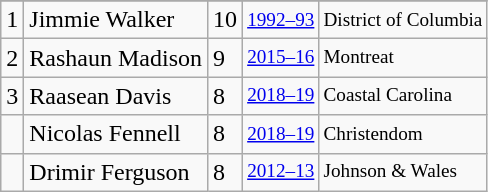<table class="wikitable">
<tr>
</tr>
<tr>
<td>1</td>
<td>Jimmie Walker</td>
<td>10</td>
<td style="font-size:80%;"><a href='#'>1992–93</a></td>
<td style="font-size:80%;">District of Columbia</td>
</tr>
<tr>
<td>2</td>
<td>Rashaun Madison</td>
<td>9</td>
<td style="font-size:80%;"><a href='#'>2015–16</a></td>
<td style="font-size:80%;">Montreat</td>
</tr>
<tr>
<td>3</td>
<td>Raasean Davis</td>
<td>8</td>
<td style="font-size:80%;"><a href='#'>2018–19</a></td>
<td style="font-size:80%;">Coastal Carolina</td>
</tr>
<tr>
<td></td>
<td>Nicolas Fennell</td>
<td>8</td>
<td style="font-size:80%;"><a href='#'>2018–19</a></td>
<td style="font-size:80%;">Christendom</td>
</tr>
<tr>
<td></td>
<td>Drimir Ferguson</td>
<td>8</td>
<td style="font-size:80%;"><a href='#'>2012–13</a></td>
<td style="font-size:80%;">Johnson & Wales</td>
</tr>
</table>
